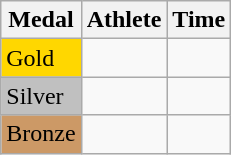<table class="wikitable">
<tr>
<th>Medal</th>
<th>Athlete</th>
<th>Time</th>
</tr>
<tr>
<td bgcolor="gold">Gold</td>
<td></td>
<td></td>
</tr>
<tr>
<td bgcolor="silver">Silver</td>
<td></td>
<td></td>
</tr>
<tr>
<td bgcolor="CC9966">Bronze</td>
<td></td>
<td></td>
</tr>
</table>
